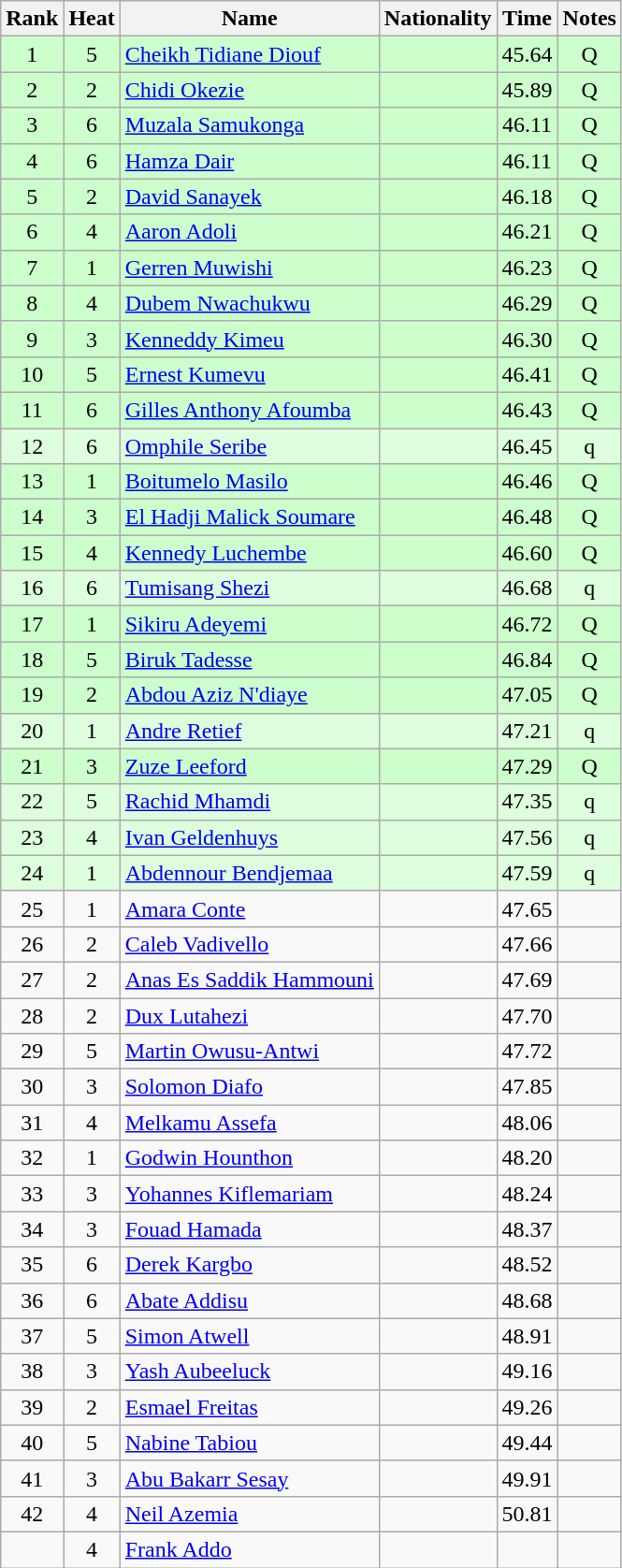<table class="wikitable sortable" style="text-align:center">
<tr>
<th>Rank</th>
<th>Heat</th>
<th>Name</th>
<th>Nationality</th>
<th>Time</th>
<th>Notes</th>
</tr>
<tr bgcolor=ccffcc>
<td>1</td>
<td>5</td>
<td align=left><a href='#'>Cheikh Tidiane Diouf</a></td>
<td align=left></td>
<td>45.64</td>
<td>Q</td>
</tr>
<tr bgcolor=ccffcc>
<td>2</td>
<td>2</td>
<td align=left><a href='#'>Chidi Okezie</a></td>
<td align=left></td>
<td>45.89</td>
<td>Q</td>
</tr>
<tr bgcolor=ccffcc>
<td>3</td>
<td>6</td>
<td align=left><a href='#'>Muzala Samukonga</a></td>
<td align=left></td>
<td>46.11</td>
<td>Q</td>
</tr>
<tr bgcolor=ccffcc>
<td>4</td>
<td>6</td>
<td align=left><a href='#'>Hamza Dair</a></td>
<td align=left></td>
<td>46.11</td>
<td>Q</td>
</tr>
<tr bgcolor=ccffcc>
<td>5</td>
<td>2</td>
<td align=left><a href='#'>David Sanayek</a></td>
<td align=left></td>
<td>46.18</td>
<td>Q</td>
</tr>
<tr bgcolor=ccffcc>
<td>6</td>
<td>4</td>
<td align=left><a href='#'>Aaron Adoli</a></td>
<td align=left></td>
<td>46.21</td>
<td>Q</td>
</tr>
<tr bgcolor=ccffcc>
<td>7</td>
<td>1</td>
<td align=left><a href='#'>Gerren Muwishi</a></td>
<td align=left></td>
<td>46.23</td>
<td>Q</td>
</tr>
<tr bgcolor=ccffcc>
<td>8</td>
<td>4</td>
<td align=left><a href='#'>Dubem Nwachukwu</a></td>
<td align=left></td>
<td>46.29</td>
<td>Q</td>
</tr>
<tr bgcolor=ccffcc>
<td>9</td>
<td>3</td>
<td align=left><a href='#'>Kenneddy Kimeu</a></td>
<td align=left></td>
<td>46.30</td>
<td>Q</td>
</tr>
<tr bgcolor=ccffcc>
<td>10</td>
<td>5</td>
<td align=left><a href='#'>Ernest Kumevu</a></td>
<td align=left></td>
<td>46.41</td>
<td>Q</td>
</tr>
<tr bgcolor=ccffcc>
<td>11</td>
<td>6</td>
<td align=left><a href='#'>Gilles Anthony Afoumba</a></td>
<td align=left></td>
<td>46.43</td>
<td>Q</td>
</tr>
<tr bgcolor=ddffdd>
<td>12</td>
<td>6</td>
<td align=left><a href='#'>Omphile Seribe</a></td>
<td align=left></td>
<td>46.45</td>
<td>q</td>
</tr>
<tr bgcolor=ccffcc>
<td>13</td>
<td>1</td>
<td align=left><a href='#'>Boitumelo Masilo</a></td>
<td align=left></td>
<td>46.46</td>
<td>Q</td>
</tr>
<tr bgcolor=ccffcc>
<td>14</td>
<td>3</td>
<td align=left><a href='#'>El Hadji Malick Soumare</a></td>
<td align=left></td>
<td>46.48</td>
<td>Q</td>
</tr>
<tr bgcolor=ccffcc>
<td>15</td>
<td>4</td>
<td align=left><a href='#'>Kennedy Luchembe</a></td>
<td align=left></td>
<td>46.60</td>
<td>Q</td>
</tr>
<tr bgcolor=ddffdd>
<td>16</td>
<td>6</td>
<td align=left><a href='#'>Tumisang Shezi</a></td>
<td align=left></td>
<td>46.68</td>
<td>q</td>
</tr>
<tr bgcolor=ccffcc>
<td>17</td>
<td>1</td>
<td align=left><a href='#'>Sikiru Adeyemi</a></td>
<td align=left></td>
<td>46.72</td>
<td>Q</td>
</tr>
<tr bgcolor=ccffcc>
<td>18</td>
<td>5</td>
<td align=left><a href='#'>Biruk Tadesse</a></td>
<td align=left></td>
<td>46.84</td>
<td>Q</td>
</tr>
<tr bgcolor=ccffcc>
<td>19</td>
<td>2</td>
<td align=left><a href='#'>Abdou Aziz N'diaye</a></td>
<td align=left></td>
<td>47.05</td>
<td>Q</td>
</tr>
<tr bgcolor=ddffdd>
<td>20</td>
<td>1</td>
<td align=left><a href='#'>Andre Retief</a></td>
<td align=left></td>
<td>47.21</td>
<td>q</td>
</tr>
<tr bgcolor=ccffcc>
<td>21</td>
<td>3</td>
<td align=left><a href='#'>Zuze Leeford</a></td>
<td align=left></td>
<td>47.29</td>
<td>Q</td>
</tr>
<tr bgcolor=ddffdd>
<td>22</td>
<td>5</td>
<td align=left><a href='#'>Rachid Mhamdi</a></td>
<td align=left></td>
<td>47.35</td>
<td>q</td>
</tr>
<tr bgcolor=ddffdd>
<td>23</td>
<td>4</td>
<td align=left><a href='#'>Ivan Geldenhuys</a></td>
<td align=left></td>
<td>47.56</td>
<td>q</td>
</tr>
<tr bgcolor=ddffdd>
<td>24</td>
<td>1</td>
<td align=left><a href='#'>Abdennour Bendjemaa</a></td>
<td align=left></td>
<td>47.59</td>
<td>q</td>
</tr>
<tr>
<td>25</td>
<td>1</td>
<td align=left><a href='#'>Amara Conte</a></td>
<td align=left></td>
<td>47.65</td>
<td></td>
</tr>
<tr>
<td>26</td>
<td>2</td>
<td align=left><a href='#'>Caleb Vadivello</a></td>
<td align=left></td>
<td>47.66</td>
<td></td>
</tr>
<tr>
<td>27</td>
<td>2</td>
<td align=left><a href='#'>Anas Es Saddik Hammouni</a></td>
<td align=left></td>
<td>47.69</td>
<td></td>
</tr>
<tr>
<td>28</td>
<td>2</td>
<td align=left><a href='#'>Dux Lutahezi</a></td>
<td align=left></td>
<td>47.70</td>
<td></td>
</tr>
<tr>
<td>29</td>
<td>5</td>
<td align=left><a href='#'>Martin Owusu-Antwi</a></td>
<td align=left></td>
<td>47.72</td>
<td></td>
</tr>
<tr>
<td>30</td>
<td>3</td>
<td align=left><a href='#'>Solomon Diafo</a></td>
<td align=left></td>
<td>47.85</td>
<td></td>
</tr>
<tr>
<td>31</td>
<td>4</td>
<td align=left><a href='#'>Melkamu Assefa</a></td>
<td align=left></td>
<td>48.06</td>
<td></td>
</tr>
<tr>
<td>32</td>
<td>1</td>
<td align=left><a href='#'>Godwin Hounthon</a></td>
<td align=left></td>
<td>48.20</td>
<td></td>
</tr>
<tr>
<td>33</td>
<td>3</td>
<td align=left><a href='#'>Yohannes Kiflemariam</a></td>
<td align=left></td>
<td>48.24</td>
<td></td>
</tr>
<tr>
<td>34</td>
<td>3</td>
<td align=left><a href='#'>Fouad Hamada</a></td>
<td align=left></td>
<td>48.37</td>
<td></td>
</tr>
<tr>
<td>35</td>
<td>6</td>
<td align=left><a href='#'>Derek Kargbo</a></td>
<td align=left></td>
<td>48.52</td>
<td></td>
</tr>
<tr>
<td>36</td>
<td>6</td>
<td align=left><a href='#'>Abate Addisu</a></td>
<td align=left></td>
<td>48.68</td>
<td></td>
</tr>
<tr>
<td>37</td>
<td>5</td>
<td align=left><a href='#'>Simon Atwell</a></td>
<td align=left></td>
<td>48.91</td>
<td></td>
</tr>
<tr>
<td>38</td>
<td>3</td>
<td align=left><a href='#'>Yash Aubeeluck</a></td>
<td align=left></td>
<td>49.16</td>
<td></td>
</tr>
<tr>
<td>39</td>
<td>2</td>
<td align=left><a href='#'>Esmael Freitas</a></td>
<td align=left></td>
<td>49.26</td>
<td></td>
</tr>
<tr>
<td>40</td>
<td>5</td>
<td align=left><a href='#'>Nabine Tabiou</a></td>
<td align=left></td>
<td>49.44</td>
<td></td>
</tr>
<tr>
<td>41</td>
<td>3</td>
<td align=left><a href='#'>Abu Bakarr Sesay</a></td>
<td align=left></td>
<td>49.91</td>
<td></td>
</tr>
<tr>
<td>42</td>
<td>4</td>
<td align=left><a href='#'>Neil Azemia</a></td>
<td align=left></td>
<td>50.81</td>
<td></td>
</tr>
<tr>
<td></td>
<td>4</td>
<td align=left><a href='#'>Frank Addo</a></td>
<td align=left></td>
<td></td>
<td></td>
</tr>
</table>
